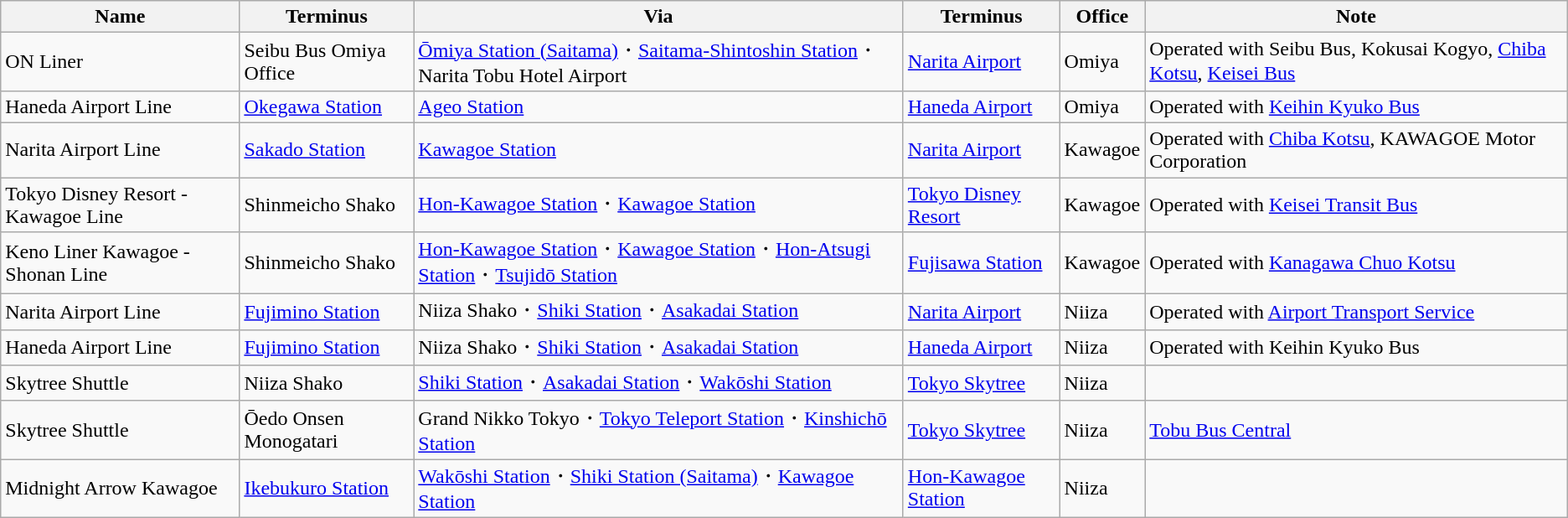<table class="wikitable">
<tr>
<th>Name</th>
<th>Terminus</th>
<th>Via</th>
<th>Terminus</th>
<th>Office</th>
<th>Note</th>
</tr>
<tr>
<td>ON Liner</td>
<td>Seibu Bus Omiya Office</td>
<td><a href='#'>Ōmiya Station (Saitama)</a>・<a href='#'>Saitama-Shintoshin Station</a>・Narita Tobu Hotel Airport</td>
<td><a href='#'>Narita Airport</a></td>
<td>Omiya</td>
<td>Operated with Seibu Bus, Kokusai Kogyo, <a href='#'>Chiba Kotsu</a>, <a href='#'>Keisei Bus</a>　</td>
</tr>
<tr>
<td>Haneda Airport Line</td>
<td><a href='#'>Okegawa Station</a></td>
<td><a href='#'>Ageo Station</a></td>
<td><a href='#'>Haneda Airport</a></td>
<td>Omiya</td>
<td>Operated with <a href='#'>Keihin Kyuko Bus</a></td>
</tr>
<tr>
<td>Narita Airport Line</td>
<td><a href='#'>Sakado Station</a></td>
<td><a href='#'>Kawagoe Station</a></td>
<td><a href='#'>Narita Airport</a></td>
<td>Kawagoe</td>
<td>Operated with <a href='#'>Chiba Kotsu</a>, KAWAGOE Motor Corporation</td>
</tr>
<tr>
<td>Tokyo Disney Resort - Kawagoe Line</td>
<td>Shinmeicho Shako</td>
<td><a href='#'>Hon-Kawagoe Station</a>・<a href='#'>Kawagoe Station</a></td>
<td><a href='#'>Tokyo Disney Resort</a></td>
<td>Kawagoe</td>
<td>Operated with <a href='#'>Keisei Transit Bus</a></td>
</tr>
<tr>
<td>Keno Liner Kawagoe - Shonan Line</td>
<td>Shinmeicho Shako</td>
<td><a href='#'>Hon-Kawagoe Station</a>・<a href='#'>Kawagoe Station</a>・<a href='#'>Hon-Atsugi Station</a>・<a href='#'>Tsujidō Station</a></td>
<td><a href='#'>Fujisawa Station</a></td>
<td>Kawagoe</td>
<td>Operated with <a href='#'>Kanagawa Chuo Kotsu</a></td>
</tr>
<tr>
<td>Narita Airport Line</td>
<td><a href='#'>Fujimino Station</a></td>
<td>Niiza Shako・<a href='#'>Shiki Station</a>・<a href='#'>Asakadai Station</a></td>
<td><a href='#'>Narita Airport</a></td>
<td>Niiza</td>
<td>Operated with <a href='#'>Airport Transport Service</a></td>
</tr>
<tr>
<td>Haneda Airport Line</td>
<td><a href='#'>Fujimino Station</a></td>
<td>Niiza Shako・<a href='#'>Shiki Station</a>・<a href='#'>Asakadai Station</a></td>
<td><a href='#'>Haneda Airport</a></td>
<td>Niiza</td>
<td>Operated with Keihin Kyuko Bus</td>
</tr>
<tr>
<td>Skytree Shuttle</td>
<td>Niiza Shako</td>
<td><a href='#'>Shiki Station</a>・<a href='#'>Asakadai Station</a>・<a href='#'>Wakōshi Station</a></td>
<td><a href='#'>Tokyo Skytree</a></td>
<td>Niiza</td>
<td></td>
</tr>
<tr>
<td>Skytree Shuttle</td>
<td>Ōedo Onsen Monogatari</td>
<td>Grand Nikko Tokyo・<a href='#'>Tokyo Teleport Station</a>・<a href='#'>Kinshichō Station</a></td>
<td><a href='#'>Tokyo Skytree</a></td>
<td>Niiza</td>
<td><a href='#'>Tobu Bus Central</a></td>
</tr>
<tr>
<td>Midnight Arrow Kawagoe</td>
<td><a href='#'>Ikebukuro Station</a></td>
<td><a href='#'>Wakōshi Station</a>・<a href='#'>Shiki Station (Saitama)</a>・<a href='#'>Kawagoe Station</a></td>
<td><a href='#'>Hon-Kawagoe Station</a></td>
<td>Niiza</td>
<td></td>
</tr>
</table>
